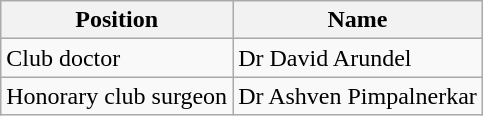<table class="wikitable">
<tr>
<th>Position</th>
<th>Name</th>
</tr>
<tr>
<td>Club doctor</td>
<td>Dr David Arundel</td>
</tr>
<tr>
<td>Honorary club surgeon</td>
<td>Dr Ashven Pimpalnerkar</td>
</tr>
</table>
